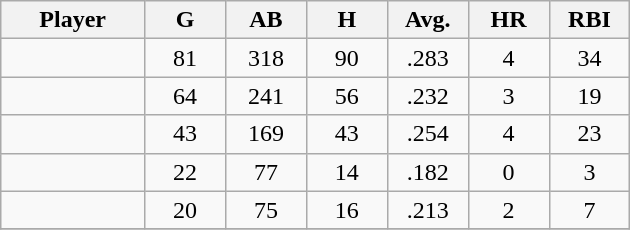<table class="wikitable sortable">
<tr>
<th bgcolor="#DDDDFF" width="16%">Player</th>
<th bgcolor="#DDDDFF" width="9%">G</th>
<th bgcolor="#DDDDFF" width="9%">AB</th>
<th bgcolor="#DDDDFF" width="9%">H</th>
<th bgcolor="#DDDDFF" width="9%">Avg.</th>
<th bgcolor="#DDDDFF" width="9%">HR</th>
<th bgcolor="#DDDDFF" width="9%">RBI</th>
</tr>
<tr align="center">
<td></td>
<td>81</td>
<td>318</td>
<td>90</td>
<td>.283</td>
<td>4</td>
<td>34</td>
</tr>
<tr align="center">
<td></td>
<td>64</td>
<td>241</td>
<td>56</td>
<td>.232</td>
<td>3</td>
<td>19</td>
</tr>
<tr align="center">
<td></td>
<td>43</td>
<td>169</td>
<td>43</td>
<td>.254</td>
<td>4</td>
<td>23</td>
</tr>
<tr align="center">
<td></td>
<td>22</td>
<td>77</td>
<td>14</td>
<td>.182</td>
<td>0</td>
<td>3</td>
</tr>
<tr align="center">
<td></td>
<td>20</td>
<td>75</td>
<td>16</td>
<td>.213</td>
<td>2</td>
<td>7</td>
</tr>
<tr align="center">
</tr>
</table>
